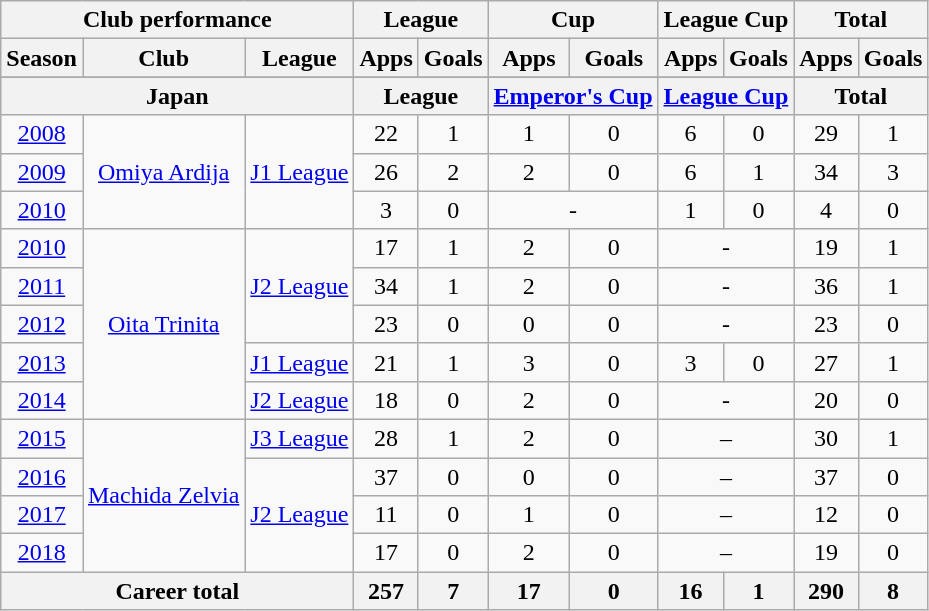<table class="wikitable" style="text-align:center">
<tr>
<th colspan=3>Club performance</th>
<th colspan=2>League</th>
<th colspan=2>Cup</th>
<th colspan=2>League Cup</th>
<th colspan=2>Total</th>
</tr>
<tr>
<th>Season</th>
<th>Club</th>
<th>League</th>
<th>Apps</th>
<th>Goals</th>
<th>Apps</th>
<th>Goals</th>
<th>Apps</th>
<th>Goals</th>
<th>Apps</th>
<th>Goals</th>
</tr>
<tr>
</tr>
<tr>
<th colspan=3>Japan</th>
<th colspan=2>League</th>
<th colspan=2><a href='#'>Emperor's Cup</a></th>
<th colspan=2><a href='#'>League Cup</a></th>
<th colspan=2>Total</th>
</tr>
<tr>
<td><a href='#'>2008</a></td>
<td rowspan="3"><a href='#'>Omiya Ardija</a></td>
<td rowspan="3"><a href='#'>J1 League</a></td>
<td>22</td>
<td>1</td>
<td>1</td>
<td>0</td>
<td>6</td>
<td>0</td>
<td>29</td>
<td>1</td>
</tr>
<tr>
<td><a href='#'>2009</a></td>
<td>26</td>
<td>2</td>
<td>2</td>
<td>0</td>
<td>6</td>
<td>1</td>
<td>34</td>
<td>3</td>
</tr>
<tr>
<td><a href='#'>2010</a></td>
<td>3</td>
<td>0</td>
<td colspan="2">-</td>
<td>1</td>
<td>0</td>
<td>4</td>
<td>0</td>
</tr>
<tr>
<td><a href='#'>2010</a></td>
<td rowspan="5"><a href='#'>Oita Trinita</a></td>
<td rowspan="3"><a href='#'>J2 League</a></td>
<td>17</td>
<td>1</td>
<td>2</td>
<td>0</td>
<td colspan="2">-</td>
<td>19</td>
<td>1</td>
</tr>
<tr>
<td><a href='#'>2011</a></td>
<td>34</td>
<td>1</td>
<td>2</td>
<td>0</td>
<td colspan="2">-</td>
<td>36</td>
<td>1</td>
</tr>
<tr>
<td><a href='#'>2012</a></td>
<td>23</td>
<td>0</td>
<td>0</td>
<td>0</td>
<td colspan="2">-</td>
<td>23</td>
<td>0</td>
</tr>
<tr>
<td><a href='#'>2013</a></td>
<td><a href='#'>J1 League</a></td>
<td>21</td>
<td>1</td>
<td>3</td>
<td>0</td>
<td>3</td>
<td>0</td>
<td>27</td>
<td>1</td>
</tr>
<tr>
<td><a href='#'>2014</a></td>
<td><a href='#'>J2 League</a></td>
<td>18</td>
<td>0</td>
<td>2</td>
<td>0</td>
<td colspan="2">-</td>
<td>20</td>
<td>0</td>
</tr>
<tr>
<td><a href='#'>2015</a></td>
<td rowspan="4"><a href='#'>Machida Zelvia</a></td>
<td><a href='#'>J3 League</a></td>
<td>28</td>
<td>1</td>
<td>2</td>
<td>0</td>
<td colspan="2">–</td>
<td>30</td>
<td>1</td>
</tr>
<tr>
<td><a href='#'>2016</a></td>
<td rowspan="3"><a href='#'>J2 League</a></td>
<td>37</td>
<td>0</td>
<td>0</td>
<td>0</td>
<td colspan="2">–</td>
<td>37</td>
<td>0</td>
</tr>
<tr>
<td><a href='#'>2017</a></td>
<td>11</td>
<td>0</td>
<td>1</td>
<td>0</td>
<td colspan="2">–</td>
<td>12</td>
<td>0</td>
</tr>
<tr>
<td><a href='#'>2018</a></td>
<td>17</td>
<td>0</td>
<td>2</td>
<td>0</td>
<td colspan="2">–</td>
<td>19</td>
<td>0</td>
</tr>
<tr>
<th colspan=3>Career total</th>
<th>257</th>
<th>7</th>
<th>17</th>
<th>0</th>
<th>16</th>
<th>1</th>
<th>290</th>
<th>8</th>
</tr>
</table>
